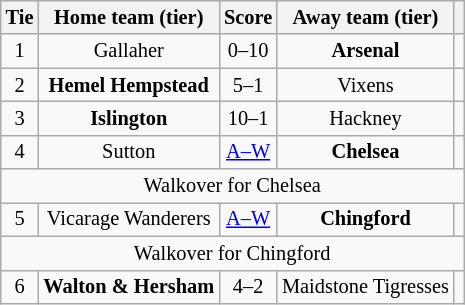<table class="wikitable" style="text-align:center; font-size:85%">
<tr>
<th>Tie</th>
<th>Home team (tier)</th>
<th>Score</th>
<th>Away team (tier)</th>
<th></th>
</tr>
<tr>
<td align="center">1</td>
<td>Gallaher</td>
<td align="center">0–10</td>
<td><strong>Arsenal</strong></td>
<td></td>
</tr>
<tr>
<td align="center">2</td>
<td><strong>Hemel Hempstead</strong></td>
<td align="center">5–1</td>
<td>Vixens</td>
<td></td>
</tr>
<tr>
<td align="center">3</td>
<td><strong>Islington</strong></td>
<td align="center">10–1</td>
<td>Hackney</td>
<td></td>
</tr>
<tr>
<td align="center">4</td>
<td>Sutton</td>
<td align="center"><a href='#'>A–W</a></td>
<td><strong>Chelsea</strong></td>
<td></td>
</tr>
<tr>
<td colspan="5" align="center">Walkover for Chelsea</td>
</tr>
<tr>
<td align="center">5</td>
<td>Vicarage Wanderers</td>
<td align="center"><a href='#'>A–W</a></td>
<td><strong>Chingford</strong></td>
<td></td>
</tr>
<tr>
<td colspan="5" align="center">Walkover for Chingford</td>
</tr>
<tr>
<td align="center">6</td>
<td><strong>Walton & Hersham</strong></td>
<td align="center">4–2 </td>
<td>Maidstone Tigresses</td>
<td></td>
</tr>
</table>
